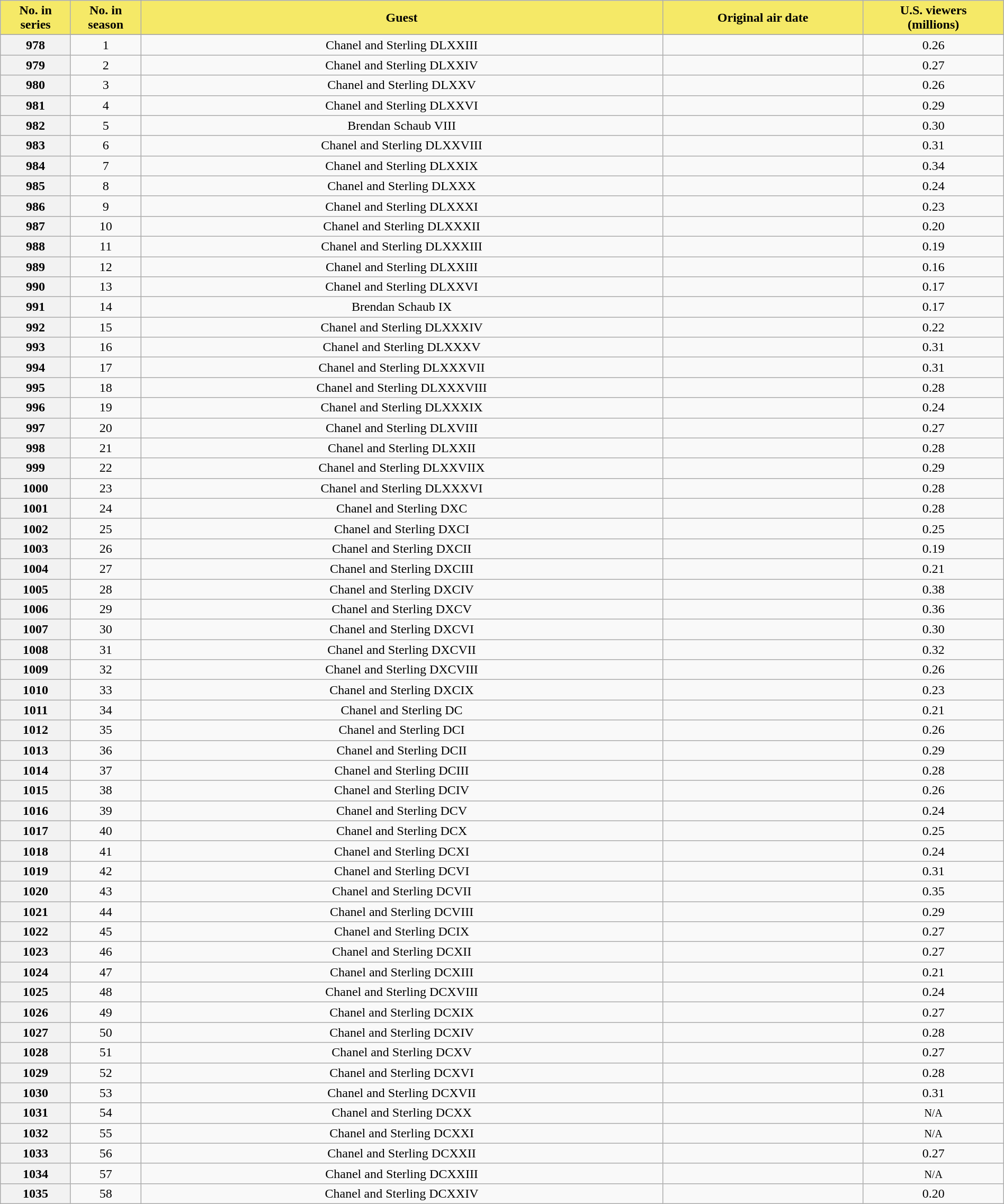<table class="wikitable plainrowheaders" style="width:100%;text-align: center">
<tr>
<th scope="col" style="background-color: #F5E967; color: #000000;" width=7%>No. in<br>series</th>
<th scope="col" style="background-color: #F5E967; color: #000000;" width=7%>No. in<br>season</th>
<th scope="col" style="background-color: #F5E967; color: #000000;">Guest</th>
<th scope="col" style="background-color: #F5E967; color: #000000;" width=20%>Original air date</th>
<th scope="col" style="background-color: #F5E967; color: #000000;" width=14%>U.S. viewers<br>(millions)</th>
</tr>
<tr>
</tr>
<tr>
<th>978</th>
<td>1</td>
<td>Chanel and Sterling DLXXIII</td>
<td></td>
<td>0.26</td>
</tr>
<tr>
<th>979</th>
<td>2</td>
<td>Chanel and Sterling DLXXIV</td>
<td></td>
<td>0.27</td>
</tr>
<tr>
<th>980</th>
<td>3</td>
<td>Chanel and Sterling DLXXV</td>
<td></td>
<td>0.26</td>
</tr>
<tr>
<th>981</th>
<td>4</td>
<td>Chanel and Sterling DLXXVI</td>
<td></td>
<td>0.29</td>
</tr>
<tr>
<th>982</th>
<td>5</td>
<td>Brendan Schaub VIII</td>
<td></td>
<td>0.30</td>
</tr>
<tr>
<th>983</th>
<td>6</td>
<td>Chanel and Sterling DLXXVIII</td>
<td></td>
<td>0.31</td>
</tr>
<tr>
<th>984</th>
<td>7</td>
<td>Chanel and Sterling DLXXIX</td>
<td></td>
<td>0.34</td>
</tr>
<tr>
<th>985</th>
<td>8</td>
<td>Chanel and Sterling DLXXX</td>
<td></td>
<td>0.24</td>
</tr>
<tr>
<th>986</th>
<td>9</td>
<td>Chanel and Sterling DLXXXI</td>
<td></td>
<td>0.23</td>
</tr>
<tr>
<th>987</th>
<td>10</td>
<td>Chanel and Sterling DLXXXII</td>
<td></td>
<td>0.20</td>
</tr>
<tr>
<th>988</th>
<td>11</td>
<td>Chanel and Sterling DLXXXIII</td>
<td></td>
<td>0.19</td>
</tr>
<tr>
<th>989</th>
<td>12</td>
<td>Chanel and Sterling DLXXIII</td>
<td></td>
<td>0.16</td>
</tr>
<tr>
<th>990</th>
<td>13</td>
<td>Chanel and Sterling DLXXVI</td>
<td></td>
<td>0.17</td>
</tr>
<tr>
<th>991</th>
<td>14</td>
<td>Brendan Schaub IX</td>
<td></td>
<td>0.17</td>
</tr>
<tr>
<th>992</th>
<td>15</td>
<td>Chanel and Sterling DLXXXIV</td>
<td></td>
<td>0.22</td>
</tr>
<tr>
<th>993</th>
<td>16</td>
<td>Chanel and Sterling DLXXXV</td>
<td></td>
<td>0.31</td>
</tr>
<tr>
<th>994</th>
<td>17</td>
<td>Chanel and Sterling DLXXXVII</td>
<td></td>
<td>0.31</td>
</tr>
<tr>
<th>995</th>
<td>18</td>
<td>Chanel and Sterling DLXXXVIII</td>
<td></td>
<td>0.28</td>
</tr>
<tr>
<th>996</th>
<td>19</td>
<td>Chanel and Sterling DLXXXIX</td>
<td></td>
<td>0.24</td>
</tr>
<tr>
<th>997</th>
<td>20</td>
<td>Chanel and Sterling DLXVIII</td>
<td></td>
<td>0.27</td>
</tr>
<tr>
<th>998</th>
<td>21</td>
<td>Chanel and Sterling DLXXII</td>
<td></td>
<td>0.28</td>
</tr>
<tr>
<th>999</th>
<td>22</td>
<td>Chanel and Sterling DLXXVIIX</td>
<td></td>
<td>0.29</td>
</tr>
<tr>
<th>1000</th>
<td>23</td>
<td>Chanel and Sterling DLXXXVI</td>
<td></td>
<td>0.28</td>
</tr>
<tr>
<th>1001</th>
<td>24</td>
<td>Chanel and Sterling DXC</td>
<td></td>
<td>0.28</td>
</tr>
<tr>
<th>1002</th>
<td>25</td>
<td>Chanel and Sterling DXCI</td>
<td></td>
<td>0.25</td>
</tr>
<tr>
<th>1003</th>
<td>26</td>
<td>Chanel and Sterling DXCII</td>
<td></td>
<td>0.19</td>
</tr>
<tr>
<th>1004</th>
<td>27</td>
<td>Chanel and Sterling DXCIII</td>
<td></td>
<td>0.21</td>
</tr>
<tr>
<th>1005</th>
<td>28</td>
<td>Chanel and Sterling DXCIV</td>
<td></td>
<td>0.38</td>
</tr>
<tr>
<th>1006</th>
<td>29</td>
<td>Chanel and Sterling DXCV</td>
<td></td>
<td>0.36</td>
</tr>
<tr>
<th>1007</th>
<td>30</td>
<td>Chanel and Sterling DXCVI</td>
<td></td>
<td>0.30</td>
</tr>
<tr>
<th>1008</th>
<td>31</td>
<td>Chanel and Sterling DXCVII</td>
<td></td>
<td>0.32</td>
</tr>
<tr>
<th>1009</th>
<td>32</td>
<td>Chanel and Sterling DXCVIII</td>
<td></td>
<td>0.26</td>
</tr>
<tr>
<th>1010</th>
<td>33</td>
<td>Chanel and Sterling DXCIX</td>
<td></td>
<td>0.23</td>
</tr>
<tr>
<th>1011</th>
<td>34</td>
<td>Chanel and Sterling DC</td>
<td></td>
<td>0.21</td>
</tr>
<tr>
<th>1012</th>
<td>35</td>
<td>Chanel and Sterling DCI</td>
<td></td>
<td>0.26</td>
</tr>
<tr>
<th>1013</th>
<td>36</td>
<td>Chanel and Sterling DCII</td>
<td></td>
<td>0.29</td>
</tr>
<tr>
<th>1014</th>
<td>37</td>
<td>Chanel and Sterling DCIII</td>
<td></td>
<td>0.28</td>
</tr>
<tr>
<th>1015</th>
<td>38</td>
<td>Chanel and Sterling DCIV</td>
<td></td>
<td>0.26</td>
</tr>
<tr>
<th>1016</th>
<td>39</td>
<td>Chanel and Sterling DCV</td>
<td></td>
<td>0.24</td>
</tr>
<tr>
<th>1017</th>
<td>40</td>
<td>Chanel and Sterling DCX</td>
<td></td>
<td>0.25</td>
</tr>
<tr>
<th>1018</th>
<td>41</td>
<td>Chanel and Sterling DCXI</td>
<td></td>
<td>0.24</td>
</tr>
<tr>
<th>1019</th>
<td>42</td>
<td>Chanel and Sterling DCVI</td>
<td></td>
<td>0.31</td>
</tr>
<tr>
<th>1020</th>
<td>43</td>
<td>Chanel and Sterling DCVII</td>
<td></td>
<td>0.35</td>
</tr>
<tr>
<th>1021</th>
<td>44</td>
<td>Chanel and Sterling DCVIII</td>
<td></td>
<td>0.29</td>
</tr>
<tr>
<th>1022</th>
<td>45</td>
<td>Chanel and Sterling DCIX</td>
<td></td>
<td>0.27</td>
</tr>
<tr>
<th>1023</th>
<td>46</td>
<td>Chanel and Sterling DCXII</td>
<td></td>
<td>0.27</td>
</tr>
<tr>
<th>1024</th>
<td>47</td>
<td>Chanel and Sterling DCXIII</td>
<td></td>
<td>0.21</td>
</tr>
<tr>
<th>1025</th>
<td>48</td>
<td>Chanel and Sterling DCXVIII</td>
<td></td>
<td>0.24</td>
</tr>
<tr>
<th>1026</th>
<td>49</td>
<td>Chanel and Sterling DCXIX</td>
<td></td>
<td>0.27</td>
</tr>
<tr>
<th>1027</th>
<td>50</td>
<td>Chanel and Sterling DCXIV</td>
<td></td>
<td>0.28</td>
</tr>
<tr>
<th>1028</th>
<td>51</td>
<td>Chanel and Sterling DCXV</td>
<td></td>
<td>0.27</td>
</tr>
<tr>
<th>1029</th>
<td>52</td>
<td>Chanel and Sterling DCXVI</td>
<td></td>
<td>0.28</td>
</tr>
<tr>
<th>1030</th>
<td>53</td>
<td>Chanel and Sterling DCXVII</td>
<td></td>
<td>0.31</td>
</tr>
<tr>
<th>1031</th>
<td>54</td>
<td>Chanel and Sterling DCXX</td>
<td></td>
<td><span><small>N/A</small></span></td>
</tr>
<tr>
<th>1032</th>
<td>55</td>
<td>Chanel and Sterling DCXXI</td>
<td></td>
<td><span><small>N/A</small></span></td>
</tr>
<tr>
<th>1033</th>
<td>56</td>
<td>Chanel and Sterling DCXXII</td>
<td></td>
<td>0.27</td>
</tr>
<tr>
<th>1034</th>
<td>57</td>
<td>Chanel and Sterling DCXXIII</td>
<td></td>
<td><span><small>N/A</small></span></td>
</tr>
<tr>
<th>1035</th>
<td>58</td>
<td>Chanel and Sterling DCXXIV</td>
<td></td>
<td>0.20</td>
</tr>
</table>
